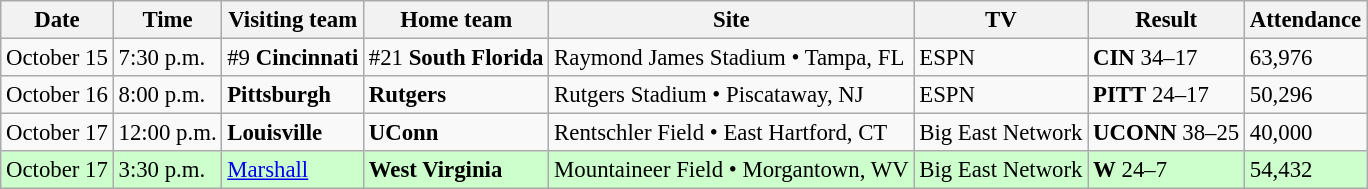<table class="wikitable" style="font-size:95%;">
<tr>
<th>Date</th>
<th>Time</th>
<th>Visiting team</th>
<th>Home team</th>
<th>Site</th>
<th>TV</th>
<th>Result</th>
<th>Attendance</th>
</tr>
<tr bgcolor=>
<td>October 15</td>
<td>7:30 p.m.</td>
<td>#9 <strong>Cincinnati</strong></td>
<td>#21 <strong>South Florida</strong></td>
<td>Raymond James Stadium • Tampa, FL</td>
<td>ESPN</td>
<td><strong>CIN</strong> 34–17</td>
<td>63,976</td>
</tr>
<tr bgcolor=>
<td>October 16</td>
<td>8:00 p.m.</td>
<td><strong>Pittsburgh</strong></td>
<td><strong>Rutgers</strong></td>
<td>Rutgers Stadium • Piscataway, NJ</td>
<td>ESPN</td>
<td><strong>PITT</strong> 24–17</td>
<td>50,296</td>
</tr>
<tr bgcolor>
<td>October 17</td>
<td>12:00 p.m.</td>
<td><strong>Louisville</strong></td>
<td><strong>UConn</strong></td>
<td>Rentschler Field • East Hartford, CT</td>
<td>Big East Network</td>
<td><strong>UCONN</strong> 38–25</td>
<td>40,000</td>
</tr>
<tr bgcolor=ccffcc>
<td>October 17</td>
<td>3:30 p.m.</td>
<td><a href='#'>Marshall</a></td>
<td><strong>West Virginia</strong></td>
<td>Mountaineer Field • Morgantown, WV</td>
<td>Big East Network</td>
<td><strong>W</strong> 24–7</td>
<td>54,432</td>
</tr>
</table>
